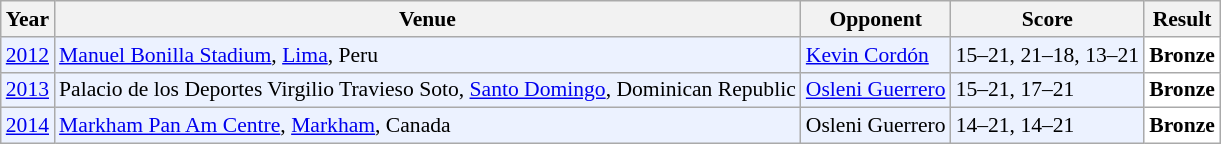<table class="sortable wikitable" style="font-size: 90%;">
<tr>
<th>Year</th>
<th>Venue</th>
<th>Opponent</th>
<th>Score</th>
<th>Result</th>
</tr>
<tr style="background:#ECF2FF">
<td align="center"><a href='#'>2012</a></td>
<td align="left"><a href='#'>Manuel Bonilla Stadium</a>, <a href='#'>Lima</a>, Peru</td>
<td align="left"> <a href='#'>Kevin Cordón</a></td>
<td align="left">15–21, 21–18, 13–21</td>
<td style="text-align:left; background:white"> <strong>Bronze</strong></td>
</tr>
<tr style="background:#ECF2FF">
<td align="center"><a href='#'>2013</a></td>
<td align="left">Palacio de los Deportes Virgilio Travieso Soto, <a href='#'>Santo Domingo</a>, Dominican Republic</td>
<td align="left"> <a href='#'>Osleni Guerrero</a></td>
<td align="left">15–21, 17–21</td>
<td style="text-align:left; background:white"> <strong>Bronze</strong></td>
</tr>
<tr style="background:#ECF2FF">
<td align="center"><a href='#'>2014</a></td>
<td align="left"><a href='#'>Markham Pan Am Centre</a>, <a href='#'>Markham</a>, Canada</td>
<td align="left"> Osleni Guerrero</td>
<td align="left">14–21, 14–21</td>
<td style="text-align:left; background:white"> <strong>Bronze</strong></td>
</tr>
</table>
